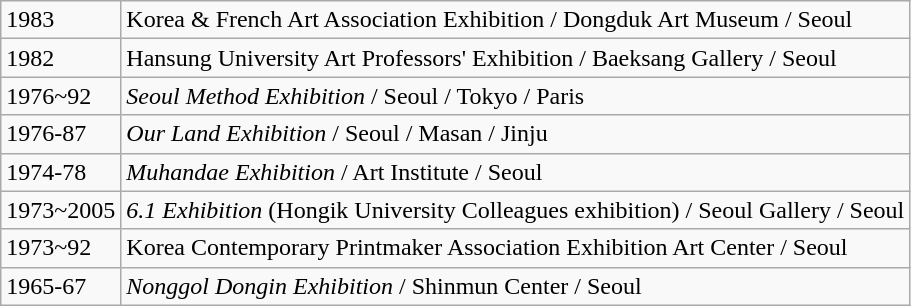<table class="wikitable">
<tr>
<td>1983</td>
<td>Korea & French Art Association Exhibition / Dongduk Art Museum / Seoul</td>
</tr>
<tr>
<td>1982</td>
<td>Hansung University Art Professors' Exhibition / Baeksang Gallery / Seoul</td>
</tr>
<tr>
<td>1976~92</td>
<td><em>Seoul Method Exhibition</em> / Seoul / Tokyo / Paris</td>
</tr>
<tr>
<td>1976-87</td>
<td><em>Our Land Exhibition</em> / Seoul / Masan / Jinju</td>
</tr>
<tr>
<td>1974-78</td>
<td><em>Muhandae Exhibition</em> / Art Institute / Seoul</td>
</tr>
<tr>
<td>1973~2005</td>
<td><em>6.1 Exhibition</em> (Hongik University Colleagues exhibition) / Seoul Gallery / Seoul</td>
</tr>
<tr>
<td>1973~92</td>
<td>Korea Contemporary Printmaker Association Exhibition Art Center / Seoul</td>
</tr>
<tr>
<td>1965-67</td>
<td><em>Nonggol Dongin Exhibition</em> / Shinmun Center / Seoul</td>
</tr>
</table>
